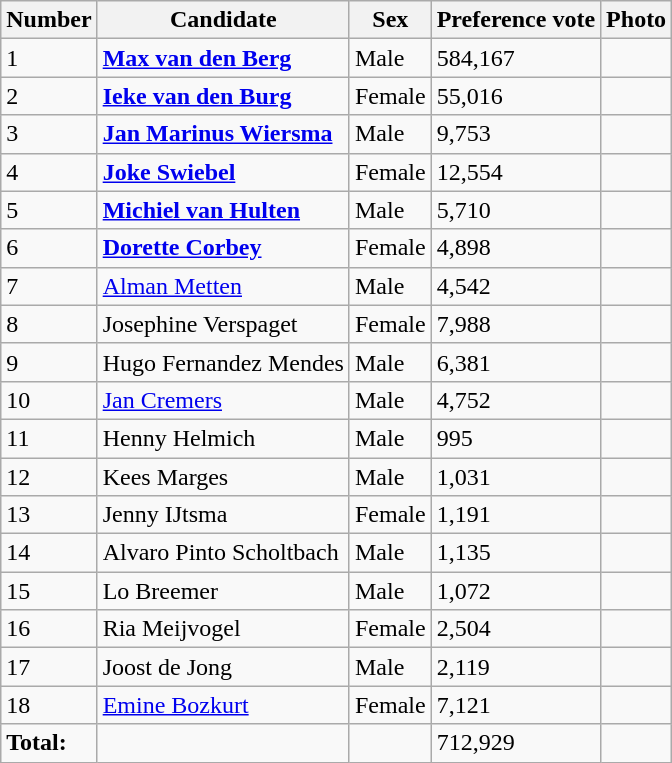<table class="wikitable vatop">
<tr>
<th>Number</th>
<th>Candidate</th>
<th>Sex</th>
<th>Preference vote</th>
<th>Photo</th>
</tr>
<tr>
<td>1</td>
<td><strong><a href='#'>Max van den Berg</a></strong></td>
<td>Male</td>
<td>584,167</td>
<td></td>
</tr>
<tr>
<td>2</td>
<td><strong><a href='#'>Ieke van den Burg</a></strong></td>
<td>Female</td>
<td>55,016</td>
<td></td>
</tr>
<tr>
<td>3</td>
<td><strong><a href='#'>Jan Marinus Wiersma</a></strong></td>
<td>Male</td>
<td>9,753</td>
<td></td>
</tr>
<tr>
<td>4</td>
<td><strong><a href='#'>Joke Swiebel</a></strong></td>
<td>Female</td>
<td>12,554</td>
<td></td>
</tr>
<tr>
<td>5</td>
<td><strong><a href='#'>Michiel van Hulten</a></strong></td>
<td>Male</td>
<td>5,710</td>
<td></td>
</tr>
<tr>
<td>6</td>
<td><strong><a href='#'>Dorette Corbey</a></strong></td>
<td>Female</td>
<td>4,898</td>
<td></td>
</tr>
<tr>
<td>7</td>
<td><a href='#'>Alman Metten</a></td>
<td>Male</td>
<td>4,542</td>
<td></td>
</tr>
<tr>
<td>8</td>
<td>Josephine Verspaget</td>
<td>Female</td>
<td>7,988</td>
<td></td>
</tr>
<tr>
<td>9</td>
<td>Hugo Fernandez Mendes</td>
<td>Male</td>
<td>6,381</td>
<td></td>
</tr>
<tr>
<td>10</td>
<td><a href='#'>Jan Cremers</a></td>
<td>Male</td>
<td>4,752</td>
<td></td>
</tr>
<tr>
<td>11</td>
<td>Henny Helmich</td>
<td>Male</td>
<td>995</td>
<td></td>
</tr>
<tr>
<td>12</td>
<td>Kees Marges</td>
<td>Male</td>
<td>1,031</td>
<td></td>
</tr>
<tr>
<td>13</td>
<td>Jenny IJtsma</td>
<td>Female</td>
<td>1,191</td>
<td></td>
</tr>
<tr>
<td>14</td>
<td>Alvaro Pinto Scholtbach</td>
<td>Male</td>
<td>1,135</td>
<td></td>
</tr>
<tr>
<td>15</td>
<td>Lo Breemer</td>
<td>Male</td>
<td>1,072</td>
<td></td>
</tr>
<tr>
<td>16</td>
<td>Ria Meijvogel</td>
<td>Female</td>
<td>2,504</td>
<td></td>
</tr>
<tr>
<td>17</td>
<td>Joost de Jong</td>
<td>Male</td>
<td>2,119</td>
<td></td>
</tr>
<tr>
<td>18</td>
<td><a href='#'>Emine Bozkurt</a></td>
<td>Female</td>
<td>7,121</td>
<td></td>
</tr>
<tr>
<td><strong>Total:</strong></td>
<td></td>
<td></td>
<td>712,929</td>
<td></td>
</tr>
</table>
